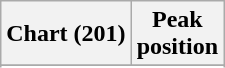<table class="wikitable sortable plainrowheaders" style="text-align:center">
<tr>
<th scope="col">Chart (201)</th>
<th scope="col">Peak<br> position</th>
</tr>
<tr>
</tr>
<tr>
</tr>
<tr>
</tr>
</table>
